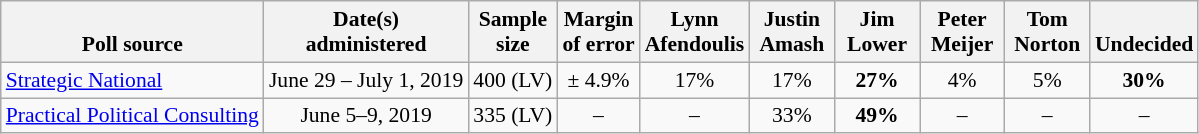<table class="wikitable" style="font-size:90%;text-align:center;">
<tr valign=bottom>
<th>Poll source</th>
<th>Date(s)<br>administered</th>
<th>Sample<br>size</th>
<th>Margin<br>of error</th>
<th style="width:50px;">Lynn<br>Afendoulis</th>
<th style="width:50px;">Justin<br>Amash</th>
<th style="width:50px;">Jim<br>Lower</th>
<th style="width:50px;">Peter<br>Meijer</th>
<th style="width:50px;">Tom<br>Norton</th>
<th>Undecided</th>
</tr>
<tr>
<td style="text-align:left;"><a href='#'>Strategic National</a></td>
<td>June 29 – July 1, 2019</td>
<td>400 (LV)</td>
<td>± 4.9%</td>
<td>17%</td>
<td>17%</td>
<td><strong>27%</strong></td>
<td>4%</td>
<td>5%</td>
<td><strong>30%</strong></td>
</tr>
<tr>
<td style="text-align:left;"><a href='#'>Practical Political Consulting</a></td>
<td>June 5–9, 2019</td>
<td>335 (LV)</td>
<td>–</td>
<td>–</td>
<td>33%</td>
<td><strong>49%</strong></td>
<td>–</td>
<td>–</td>
<td>–</td>
</tr>
</table>
